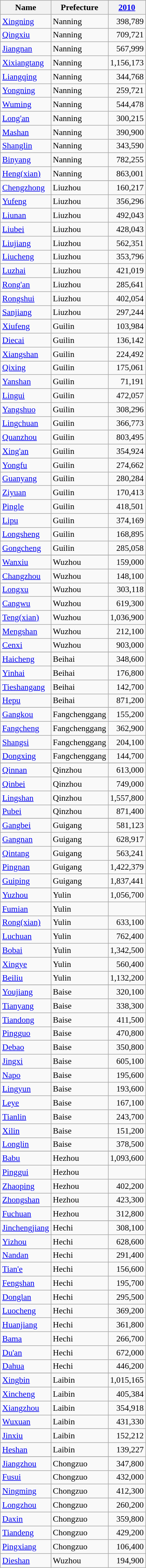<table class="wikitable sortable" style="font-size:90%;" align="center">
<tr>
<th>Name</th>
<th>Prefecture</th>
<th><a href='#'>2010</a></th>
</tr>
<tr>
<td><a href='#'>Xingning</a></td>
<td>Nanning</td>
<td style="text-align: right;">398,789</td>
</tr>
<tr>
<td><a href='#'>Qingxiu</a></td>
<td>Nanning</td>
<td style="text-align: right;">709,721</td>
</tr>
<tr>
<td><a href='#'>Jiangnan</a></td>
<td>Nanning</td>
<td style="text-align: right;">567,999</td>
</tr>
<tr>
<td><a href='#'>Xixiangtang</a></td>
<td>Nanning</td>
<td style="text-align: right;">1,156,173</td>
</tr>
<tr>
<td><a href='#'>Liangqing</a></td>
<td>Nanning</td>
<td style="text-align: right;">344,768</td>
</tr>
<tr>
<td><a href='#'>Yongning</a></td>
<td>Nanning</td>
<td style="text-align: right;">259,721</td>
</tr>
<tr>
<td><a href='#'>Wuming</a></td>
<td>Nanning</td>
<td style="text-align: right;">544,478</td>
</tr>
<tr>
<td><a href='#'>Long'an</a></td>
<td>Nanning</td>
<td style="text-align: right;">300,215</td>
</tr>
<tr>
<td><a href='#'>Mashan</a></td>
<td>Nanning</td>
<td style="text-align: right;">390,900</td>
</tr>
<tr>
<td><a href='#'>Shanglin</a></td>
<td>Nanning</td>
<td style="text-align: right;">343,590</td>
</tr>
<tr>
<td><a href='#'>Binyang</a></td>
<td>Nanning</td>
<td style="text-align: right;">782,255</td>
</tr>
<tr>
<td><a href='#'>Heng(xian)</a></td>
<td>Nanning</td>
<td style="text-align: right;">863,001</td>
</tr>
<tr>
</tr>
<tr>
<td><a href='#'>Chengzhong</a></td>
<td>Liuzhou</td>
<td style="text-align: right;">160,217</td>
</tr>
<tr>
<td><a href='#'>Yufeng</a></td>
<td>Liuzhou</td>
<td style="text-align: right;">356,296</td>
</tr>
<tr>
<td><a href='#'>Liunan</a></td>
<td>Liuzhou</td>
<td style="text-align: right;">492,043</td>
</tr>
<tr>
<td><a href='#'>Liubei</a></td>
<td>Liuzhou</td>
<td style="text-align: right;">428,043</td>
</tr>
<tr>
<td><a href='#'>Liujiang</a></td>
<td>Liuzhou</td>
<td style="text-align: right;">562,351</td>
</tr>
<tr>
<td><a href='#'>Liucheng</a></td>
<td>Liuzhou</td>
<td style="text-align: right;">353,796</td>
</tr>
<tr>
<td><a href='#'>Luzhai</a></td>
<td>Liuzhou</td>
<td style="text-align: right;">421,019</td>
</tr>
<tr>
<td><a href='#'>Rong'an</a></td>
<td>Liuzhou</td>
<td style="text-align: right;">285,641</td>
</tr>
<tr>
<td><a href='#'>Rongshui</a></td>
<td>Liuzhou</td>
<td style="text-align: right;">402,054</td>
</tr>
<tr>
<td><a href='#'>Sanjiang</a></td>
<td>Liuzhou</td>
<td style="text-align: right;">297,244</td>
</tr>
<tr>
</tr>
<tr>
<td><a href='#'>Xiufeng</a></td>
<td>Guilin</td>
<td style="text-align: right;">103,984</td>
</tr>
<tr>
<td><a href='#'>Diecai</a></td>
<td>Guilin</td>
<td style="text-align: right;">136,142</td>
</tr>
<tr>
<td><a href='#'>Xiangshan</a></td>
<td>Guilin</td>
<td style="text-align: right;">224,492</td>
</tr>
<tr>
<td><a href='#'>Qixing</a></td>
<td>Guilin</td>
<td style="text-align: right;">175,061</td>
</tr>
<tr>
<td><a href='#'>Yanshan</a></td>
<td>Guilin</td>
<td style="text-align: right;">71,191</td>
</tr>
<tr>
<td><a href='#'>Lingui</a></td>
<td>Guilin</td>
<td style="text-align: right;">472,057</td>
</tr>
<tr>
<td><a href='#'>Yangshuo</a></td>
<td>Guilin</td>
<td style="text-align: right;">308,296</td>
</tr>
<tr>
<td><a href='#'>Lingchuan</a></td>
<td>Guilin</td>
<td style="text-align: right;">366,773</td>
</tr>
<tr>
<td><a href='#'>Quanzhou</a></td>
<td>Guilin</td>
<td style="text-align: right;">803,495</td>
</tr>
<tr>
<td><a href='#'>Xing'an</a></td>
<td>Guilin</td>
<td style="text-align: right;">354,924</td>
</tr>
<tr>
<td><a href='#'>Yongfu</a></td>
<td>Guilin</td>
<td style="text-align: right;">274,662</td>
</tr>
<tr>
<td><a href='#'>Guanyang</a></td>
<td>Guilin</td>
<td style="text-align: right;">280,284</td>
</tr>
<tr>
<td><a href='#'>Ziyuan</a></td>
<td>Guilin</td>
<td style="text-align: right;">170,413</td>
</tr>
<tr>
<td><a href='#'>Pingle</a></td>
<td>Guilin</td>
<td style="text-align: right;">418,501</td>
</tr>
<tr>
<td><a href='#'>Lipu</a></td>
<td>Guilin</td>
<td style="text-align: right;">374,169</td>
</tr>
<tr>
<td><a href='#'>Longsheng</a></td>
<td>Guilin</td>
<td style="text-align: right;">168,895</td>
</tr>
<tr>
<td><a href='#'>Gongcheng</a></td>
<td>Guilin</td>
<td style="text-align: right;">285,058</td>
</tr>
<tr>
</tr>
<tr>
<td><a href='#'>Wanxiu</a></td>
<td>Wuzhou</td>
<td style="text-align: right;">159,000</td>
</tr>
<tr>
<td><a href='#'>Changzhou</a></td>
<td>Wuzhou</td>
<td style="text-align: right;">148,100</td>
</tr>
<tr>
<td><a href='#'>Longxu</a></td>
<td>Wuzhou</td>
<td style="text-align: right;">303,118</td>
</tr>
<tr>
<td><a href='#'>Cangwu</a></td>
<td>Wuzhou</td>
<td style="text-align: right;">619,300</td>
</tr>
<tr>
<td><a href='#'>Teng(xian)</a></td>
<td>Wuzhou</td>
<td style="text-align: right;">1,036,900</td>
</tr>
<tr>
<td><a href='#'>Mengshan</a></td>
<td>Wuzhou</td>
<td style="text-align: right;">212,100</td>
</tr>
<tr>
<td><a href='#'>Cenxi</a></td>
<td>Wuzhou</td>
<td style="text-align: right;">903,000</td>
</tr>
<tr>
</tr>
<tr>
<td><a href='#'>Haicheng</a></td>
<td>Beihai</td>
<td style="text-align: right;">348,600</td>
</tr>
<tr>
<td><a href='#'>Yinhai</a></td>
<td>Beihai</td>
<td style="text-align: right;">176,800</td>
</tr>
<tr>
<td><a href='#'>Tieshangang</a></td>
<td>Beihai</td>
<td style="text-align: right;">142,700</td>
</tr>
<tr>
<td><a href='#'>Hepu</a></td>
<td>Beihai</td>
<td style="text-align: right;">871,200</td>
</tr>
<tr>
</tr>
<tr>
<td><a href='#'>Gangkou</a></td>
<td>Fangchenggang</td>
<td style="text-align: right;">155,200</td>
</tr>
<tr>
<td><a href='#'>Fangcheng</a></td>
<td>Fangchenggang</td>
<td style="text-align: right;">362,900</td>
</tr>
<tr>
<td><a href='#'>Shangsi</a></td>
<td>Fangchenggang</td>
<td style="text-align: right;">204,100</td>
</tr>
<tr>
<td><a href='#'>Dongxing</a></td>
<td>Fangchenggang</td>
<td style="text-align: right;">144,700</td>
</tr>
<tr>
</tr>
<tr>
<td><a href='#'>Qinnan</a></td>
<td>Qinzhou</td>
<td style="text-align: right;">613,000</td>
</tr>
<tr>
<td><a href='#'>Qinbei</a></td>
<td>Qinzhou</td>
<td style="text-align: right;">749,000</td>
</tr>
<tr>
<td><a href='#'>Lingshan</a></td>
<td>Qinzhou</td>
<td style="text-align: right;">1,557,800</td>
</tr>
<tr>
<td><a href='#'>Pubei</a></td>
<td>Qinzhou</td>
<td style="text-align: right;">871,400</td>
</tr>
<tr>
</tr>
<tr>
<td><a href='#'>Gangbei</a></td>
<td>Guigang</td>
<td style="text-align: right;">581,123</td>
</tr>
<tr>
<td><a href='#'>Gangnan</a></td>
<td>Guigang</td>
<td style="text-align: right;">628,917</td>
</tr>
<tr>
<td><a href='#'>Qintang</a></td>
<td>Guigang</td>
<td style="text-align: right;">563,241</td>
</tr>
<tr>
<td><a href='#'>Pingnan</a></td>
<td>Guigang</td>
<td style="text-align: right;">1,422,379</td>
</tr>
<tr>
<td><a href='#'>Guiping</a></td>
<td>Guigang</td>
<td style="text-align: right;">1,837,441</td>
</tr>
<tr>
</tr>
<tr>
<td><a href='#'>Yuzhou</a></td>
<td>Yulin</td>
<td style="text-align: right;">1,056,700</td>
</tr>
<tr>
<td><a href='#'>Fumian</a></td>
<td>Yulin</td>
<td style="text-align: right;"></td>
</tr>
<tr>
<td><a href='#'>Rong(xian)</a></td>
<td>Yulin</td>
<td style="text-align: right;">633,100</td>
</tr>
<tr>
<td><a href='#'>Luchuan</a></td>
<td>Yulin</td>
<td style="text-align: right;">762,400</td>
</tr>
<tr>
<td><a href='#'>Bobai</a></td>
<td>Yulin</td>
<td style="text-align: right;">1,342,500</td>
</tr>
<tr>
<td><a href='#'>Xingye</a></td>
<td>Yulin</td>
<td style="text-align: right;">560,400</td>
</tr>
<tr>
<td><a href='#'>Beiliu</a></td>
<td>Yulin</td>
<td style="text-align: right;">1,132,200</td>
</tr>
<tr>
</tr>
<tr>
<td><a href='#'>Youjiang</a></td>
<td>Baise</td>
<td style="text-align: right;">320,100</td>
</tr>
<tr>
<td><a href='#'>Tianyang</a></td>
<td>Baise</td>
<td style="text-align: right;">338,300</td>
</tr>
<tr>
<td><a href='#'>Tiandong</a></td>
<td>Baise</td>
<td style="text-align: right;">411,500</td>
</tr>
<tr>
<td><a href='#'>Pingguo</a></td>
<td>Baise</td>
<td style="text-align: right;">470,800</td>
</tr>
<tr>
<td><a href='#'>Debao</a></td>
<td>Baise</td>
<td style="text-align: right;">350,800</td>
</tr>
<tr>
<td><a href='#'>Jingxi</a></td>
<td>Baise</td>
<td style="text-align: right;">605,100</td>
</tr>
<tr>
<td><a href='#'>Napo</a></td>
<td>Baise</td>
<td style="text-align: right;">195,600</td>
</tr>
<tr>
<td><a href='#'>Lingyun</a></td>
<td>Baise</td>
<td style="text-align: right;">193,600</td>
</tr>
<tr>
<td><a href='#'>Leye</a></td>
<td>Baise</td>
<td style="text-align: right;">167,100</td>
</tr>
<tr>
<td><a href='#'>Tianlin</a></td>
<td>Baise</td>
<td style="text-align: right;">243,700</td>
</tr>
<tr>
<td><a href='#'>Xilin</a></td>
<td>Baise</td>
<td style="text-align: right;">151,200</td>
</tr>
<tr>
<td><a href='#'>Longlin</a></td>
<td>Baise</td>
<td style="text-align: right;">378,500</td>
</tr>
<tr>
</tr>
<tr>
<td><a href='#'>Babu</a></td>
<td>Hezhou</td>
<td style="text-align: right;">1,093,600</td>
</tr>
<tr>
<td><a href='#'>Pinggui</a></td>
<td>Hezhou</td>
<td style="text-align: right;"></td>
</tr>
<tr>
<td><a href='#'>Zhaoping</a></td>
<td>Hezhou</td>
<td style="text-align: right;">402,200</td>
</tr>
<tr>
<td><a href='#'>Zhongshan</a></td>
<td>Hezhou</td>
<td style="text-align: right;">423,300</td>
</tr>
<tr>
<td><a href='#'>Fuchuan</a></td>
<td>Hezhou</td>
<td style="text-align: right;">312,800</td>
</tr>
<tr>
</tr>
<tr>
<td><a href='#'>Jinchengjiang</a></td>
<td>Hechi</td>
<td style="text-align: right;">308,100</td>
</tr>
<tr>
<td><a href='#'>Yizhou</a></td>
<td>Hechi</td>
<td style="text-align: right;">628,600</td>
</tr>
<tr>
<td><a href='#'>Nandan</a></td>
<td>Hechi</td>
<td style="text-align: right;">291,400</td>
</tr>
<tr>
<td><a href='#'>Tian'e</a></td>
<td>Hechi</td>
<td style="text-align: right;">156,600</td>
</tr>
<tr>
<td><a href='#'>Fengshan</a></td>
<td>Hechi</td>
<td style="text-align: right;">195,700</td>
</tr>
<tr>
<td><a href='#'>Donglan</a></td>
<td>Hechi</td>
<td style="text-align: right;">295,500</td>
</tr>
<tr>
<td><a href='#'>Luocheng</a></td>
<td>Hechi</td>
<td style="text-align: right;">369,200</td>
</tr>
<tr>
<td><a href='#'>Huanjiang</a></td>
<td>Hechi</td>
<td style="text-align: right;">361,800</td>
</tr>
<tr>
<td><a href='#'>Bama</a></td>
<td>Hechi</td>
<td style="text-align: right;">266,700</td>
</tr>
<tr>
<td><a href='#'>Du'an</a></td>
<td>Hechi</td>
<td style="text-align: right;">672,000</td>
</tr>
<tr>
<td><a href='#'>Dahua</a></td>
<td>Hechi</td>
<td style="text-align: right;">446,200</td>
</tr>
<tr>
</tr>
<tr>
<td><a href='#'>Xingbin</a></td>
<td>Laibin</td>
<td style="text-align: right;">1,015,165</td>
</tr>
<tr>
<td><a href='#'>Xincheng</a></td>
<td>Laibin</td>
<td style="text-align: right;">405,384</td>
</tr>
<tr>
<td><a href='#'>Xiangzhou</a></td>
<td>Laibin</td>
<td style="text-align: right;">354,918</td>
</tr>
<tr>
<td><a href='#'>Wuxuan</a></td>
<td>Laibin</td>
<td style="text-align: right;">431,330</td>
</tr>
<tr>
<td><a href='#'>Jinxiu</a></td>
<td>Laibin</td>
<td style="text-align: right;">152,212</td>
</tr>
<tr>
<td><a href='#'>Heshan</a></td>
<td>Laibin</td>
<td style="text-align: right;">139,227</td>
</tr>
<tr>
</tr>
<tr>
<td><a href='#'>Jiangzhou</a></td>
<td>Chongzuo</td>
<td style="text-align: right;">347,800</td>
</tr>
<tr>
<td><a href='#'>Fusui</a></td>
<td>Chongzuo</td>
<td style="text-align: right;">432,000</td>
</tr>
<tr>
<td><a href='#'>Ningming</a></td>
<td>Chongzuo</td>
<td style="text-align: right;">412,300</td>
</tr>
<tr>
<td><a href='#'>Longzhou</a></td>
<td>Chongzuo</td>
<td style="text-align: right;">260,200</td>
</tr>
<tr>
<td><a href='#'>Daxin</a></td>
<td>Chongzuo</td>
<td style="text-align: right;">359,800</td>
</tr>
<tr>
<td><a href='#'>Tiandeng</a></td>
<td>Chongzuo</td>
<td style="text-align: right;">429,200</td>
</tr>
<tr>
<td><a href='#'>Pingxiang</a></td>
<td>Chongzuo</td>
<td style="text-align: right;">106,400</td>
</tr>
<tr>
<td><a href='#'>Dieshan</a> </td>
<td>Wuzhou</td>
<td style="text-align: right;">194,900</td>
</tr>
</table>
